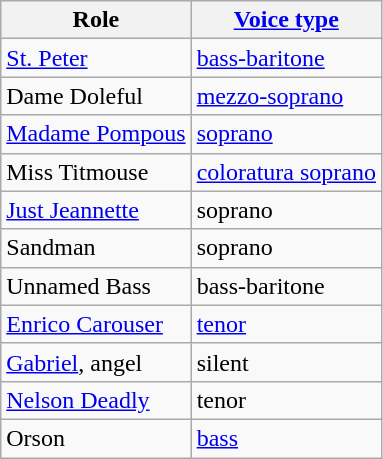<table class="wikitable">
<tr>
<th>Role</th>
<th><a href='#'>Voice type</a></th>
</tr>
<tr>
<td><a href='#'>St. Peter</a></td>
<td><a href='#'>bass-baritone</a></td>
</tr>
<tr>
<td>Dame Doleful</td>
<td><a href='#'>mezzo-soprano</a></td>
</tr>
<tr>
<td><a href='#'>Madame Pompous</a></td>
<td><a href='#'>soprano</a></td>
</tr>
<tr>
<td>Miss Titmouse</td>
<td><a href='#'>coloratura soprano</a></td>
</tr>
<tr>
<td><a href='#'>Just Jeannette</a></td>
<td>soprano</td>
</tr>
<tr>
<td>Sandman</td>
<td>soprano</td>
</tr>
<tr>
<td>Unnamed Bass</td>
<td>bass-baritone</td>
</tr>
<tr>
<td><a href='#'>Enrico Carouser</a></td>
<td><a href='#'>tenor</a></td>
</tr>
<tr>
<td><a href='#'>Gabriel</a>, angel</td>
<td>silent</td>
</tr>
<tr>
<td><a href='#'>Nelson Deadly</a></td>
<td>tenor</td>
</tr>
<tr>
<td>Orson</td>
<td><a href='#'>bass</a></td>
</tr>
</table>
